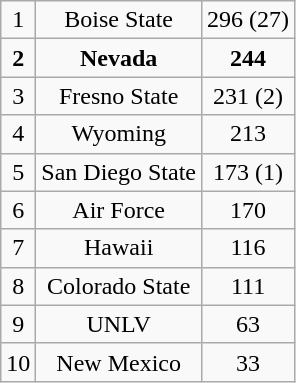<table class="wikitable" style="display: inline-table;">
<tr align="center">
<td>1</td>
<td>Boise State</td>
<td>296 (27)</td>
</tr>
<tr align="center">
<td><strong>2</strong></td>
<td><strong>Nevada</strong></td>
<td><strong>244</strong></td>
</tr>
<tr align="center">
<td>3</td>
<td>Fresno State</td>
<td>231 (2)</td>
</tr>
<tr align="center">
<td>4</td>
<td>Wyoming</td>
<td>213</td>
</tr>
<tr align="center">
<td>5</td>
<td>San Diego State</td>
<td>173 (1)</td>
</tr>
<tr align="center">
<td>6</td>
<td>Air Force</td>
<td>170</td>
</tr>
<tr align="center">
<td>7</td>
<td>Hawaii</td>
<td>116</td>
</tr>
<tr align="center">
<td>8</td>
<td>Colorado State</td>
<td>111</td>
</tr>
<tr align="center">
<td>9</td>
<td>UNLV</td>
<td>63</td>
</tr>
<tr align="center">
<td>10</td>
<td>New Mexico</td>
<td>33</td>
</tr>
</table>
